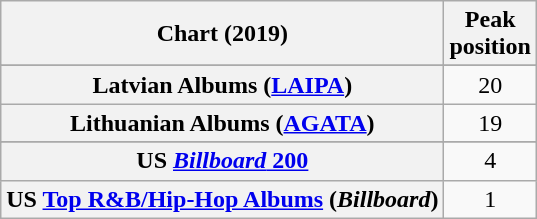<table class="wikitable sortable plainrowheaders" style="text-align:center">
<tr>
<th scope="col">Chart (2019)</th>
<th scope="col">Peak<br> position</th>
</tr>
<tr>
</tr>
<tr>
</tr>
<tr>
</tr>
<tr>
</tr>
<tr>
</tr>
<tr>
</tr>
<tr>
<th scope="row">Latvian Albums (<a href='#'>LAIPA</a>)</th>
<td>20</td>
</tr>
<tr>
<th scope="row">Lithuanian Albums (<a href='#'>AGATA</a>)</th>
<td>19</td>
</tr>
<tr>
</tr>
<tr>
</tr>
<tr>
</tr>
<tr>
</tr>
<tr>
<th scope="row">US <a href='#'><em>Billboard</em> 200</a></th>
<td>4</td>
</tr>
<tr>
<th scope="row">US <a href='#'>Top R&B/Hip-Hop Albums</a> (<em>Billboard</em>)</th>
<td>1</td>
</tr>
</table>
